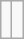<table class=wikitable>
<tr>
<td><br></td>
<td><br></td>
</tr>
</table>
